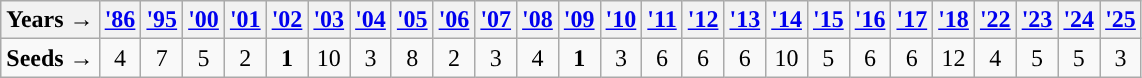<table class="wikitable">
<tr>
<th>Years →</th>
<th><a href='#'>'86</a></th>
<th><a href='#'>'95</a></th>
<th><a href='#'>'00</a></th>
<th><a href='#'>'01</a></th>
<th><a href='#'>'02</a></th>
<th><a href='#'>'03</a></th>
<th><a href='#'>'04</a></th>
<th><a href='#'>'05</a></th>
<th><a href='#'>'06</a></th>
<th><a href='#'>'07</a></th>
<th><a href='#'>'08</a></th>
<th><a href='#'>'09</a></th>
<th><a href='#'>'10</a></th>
<th><a href='#'>'11</a></th>
<th><a href='#'>'12</a></th>
<th><a href='#'>'13</a></th>
<th><a href='#'>'14</a></th>
<th><a href='#'>'15</a></th>
<th><a href='#'>'16</a></th>
<th><a href='#'>'17</a></th>
<th><a href='#'>'18</a></th>
<th><a href='#'>'22</a></th>
<th><a href='#'>'23</a></th>
<th><a href='#'>'24</a></th>
<th><a href='#'>'25</a></th>
</tr>
<tr align=center>
<td style="text-align:left; "><strong>Seeds →</strong></td>
<td>4</td>
<td>7</td>
<td>5</td>
<td>2</td>
<td><strong>1</strong></td>
<td>10</td>
<td>3</td>
<td>8</td>
<td>2</td>
<td>3</td>
<td>4</td>
<td><strong>1</strong></td>
<td>3</td>
<td>6</td>
<td>6</td>
<td>6</td>
<td>10</td>
<td>5</td>
<td>6</td>
<td>6</td>
<td>12</td>
<td>4</td>
<td>5</td>
<td>5</td>
<td>3</td>
</tr>
</table>
